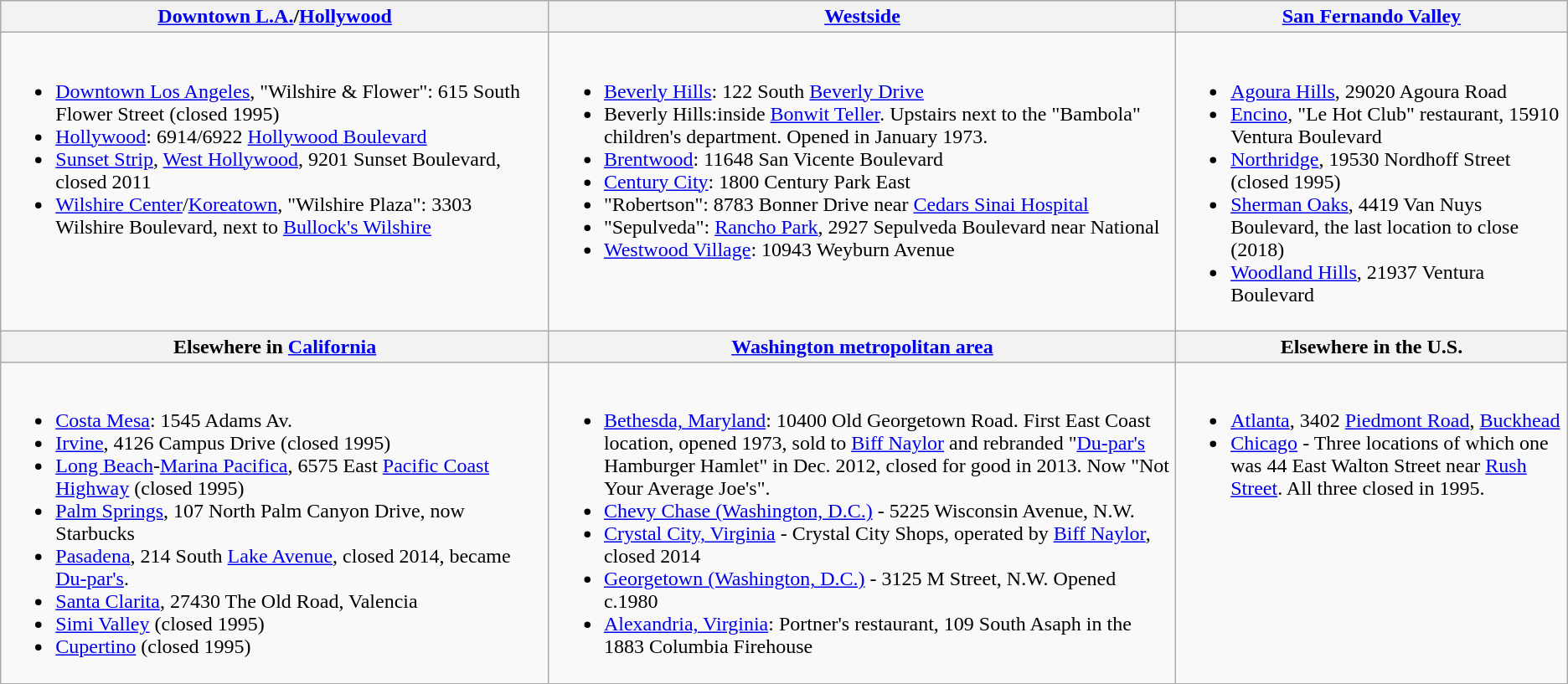<table class=wikitable>
<tr>
<th width=35%><strong><a href='#'>Downtown L.A.</a>/<a href='#'>Hollywood</a></strong></th>
<th width=40%><strong><a href='#'>Westside</a></strong></th>
<th width=25%><strong><a href='#'>San Fernando Valley</a></strong></th>
</tr>
<tr>
<td style="vertical-align:top;"><br><ul><li><a href='#'>Downtown Los Angeles</a>, "Wilshire & Flower": 615 South Flower Street (closed 1995)</li><li><a href='#'>Hollywood</a>: 6914/6922 <a href='#'>Hollywood Boulevard</a></li><li><a href='#'>Sunset Strip</a>, <a href='#'>West Hollywood</a>, 9201 Sunset Boulevard, closed 2011</li><li><a href='#'>Wilshire Center</a>/<a href='#'>Koreatown</a>, "Wilshire Plaza": 3303 Wilshire Boulevard, next to <a href='#'>Bullock's Wilshire</a></li></ul></td>
<td style="vertical-align:top;"><br><ul><li><a href='#'>Beverly Hills</a>: 122 South <a href='#'>Beverly Drive</a></li><li>Beverly Hills:inside <a href='#'>Bonwit Teller</a>. Upstairs next to the "Bambola" children's department. Opened in January 1973.</li><li><a href='#'>Brentwood</a>: 11648 San Vicente Boulevard</li><li><a href='#'>Century City</a>: 1800 Century Park East</li><li>"Robertson": 8783 Bonner Drive near <a href='#'>Cedars Sinai Hospital</a></li><li>"Sepulveda": <a href='#'>Rancho Park</a>, 2927 Sepulveda Boulevard near National</li><li><a href='#'>Westwood Village</a>: 10943 Weyburn Avenue</li></ul></td>
<td style="vertical-align:top;"><br><ul><li><a href='#'>Agoura Hills</a>, 29020 Agoura Road</li><li><a href='#'>Encino</a>, "Le Hot Club" restaurant, 15910 Ventura Boulevard</li><li><a href='#'>Northridge</a>, 19530 Nordhoff Street (closed 1995)</li><li><a href='#'>Sherman Oaks</a>, 4419 Van Nuys Boulevard, the last location to close (2018)</li><li><a href='#'>Woodland Hills</a>, 21937 Ventura Boulevard</li></ul></td>
</tr>
<tr>
<th><strong>Elsewhere in <a href='#'>California</a></strong></th>
<th><strong><a href='#'>Washington metropolitan area</a></strong></th>
<th><strong>Elsewhere in the U.S.</strong></th>
</tr>
<tr>
<td style="vertical-align:top;"><br><ul><li><a href='#'>Costa Mesa</a>: 1545 Adams Av.</li><li><a href='#'>Irvine</a>, 4126 Campus Drive (closed 1995)</li><li><a href='#'>Long Beach</a>-<a href='#'>Marina Pacifica</a>, 6575 East <a href='#'>Pacific Coast Highway</a> (closed 1995)</li><li><a href='#'>Palm Springs</a>, 107 North Palm Canyon Drive, now Starbucks</li><li><a href='#'>Pasadena</a>, 214 South <a href='#'>Lake Avenue</a>, closed 2014, became <a href='#'>Du-par's</a>.</li><li><a href='#'>Santa Clarita</a>, 27430 The Old Road, Valencia</li><li><a href='#'>Simi Valley</a> (closed 1995)</li><li><a href='#'>Cupertino</a> (closed 1995)</li></ul></td>
<td style="vertical-align:top;"><br><ul><li><a href='#'>Bethesda, Maryland</a>: 10400 Old Georgetown Road. First East Coast location, opened 1973, sold to <a href='#'>Biff Naylor</a> and rebranded "<a href='#'>Du-par's</a> Hamburger Hamlet" in Dec. 2012, closed for good in 2013. Now "Not Your Average Joe's".</li><li><a href='#'>Chevy Chase (Washington, D.C.)</a> - 5225 Wisconsin Avenue, N.W.</li><li><a href='#'>Crystal City, Virginia</a> - Crystal City Shops, operated by <a href='#'>Biff Naylor</a>, closed 2014</li><li><a href='#'>Georgetown (Washington, D.C.)</a> - 3125 M Street, N.W. Opened c.1980</li><li><a href='#'>Alexandria, Virginia</a>: Portner's restaurant, 109 South Asaph in the 1883 Columbia Firehouse</li></ul></td>
<td style="vertical-align:top;"><br><ul><li><a href='#'>Atlanta</a>, 3402 <a href='#'>Piedmont Road</a>, <a href='#'>Buckhead</a></li><li><a href='#'>Chicago</a> - Three locations of which one was 44 East Walton Street near <a href='#'>Rush Street</a>. All three closed in 1995.</li></ul></td>
</tr>
</table>
